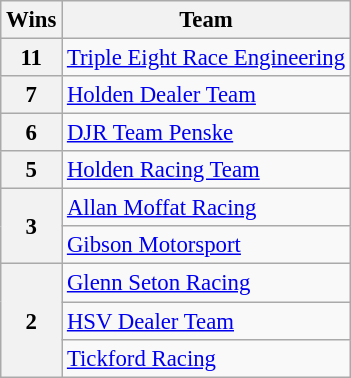<table class="wikitable" style="font-size: 95%;">
<tr>
<th>Wins</th>
<th>Team</th>
</tr>
<tr>
<th>11</th>
<td><a href='#'>Triple Eight Race Engineering</a></td>
</tr>
<tr>
<th>7</th>
<td><a href='#'>Holden Dealer Team</a></td>
</tr>
<tr>
<th>6</th>
<td><a href='#'>DJR Team Penske</a></td>
</tr>
<tr>
<th>5</th>
<td><a href='#'>Holden Racing Team</a></td>
</tr>
<tr>
<th rowspan="2">3</th>
<td><a href='#'>Allan Moffat Racing</a></td>
</tr>
<tr>
<td><a href='#'>Gibson Motorsport</a></td>
</tr>
<tr>
<th rowspan="3">2</th>
<td><a href='#'>Glenn Seton Racing</a></td>
</tr>
<tr>
<td><a href='#'>HSV Dealer Team</a></td>
</tr>
<tr>
<td><a href='#'>Tickford Racing</a></td>
</tr>
</table>
